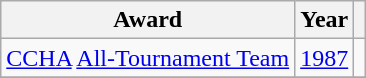<table class="wikitable">
<tr>
<th>Award</th>
<th>Year</th>
<th></th>
</tr>
<tr>
<td><a href='#'>CCHA</a> <a href='#'>All-Tournament Team</a></td>
<td><a href='#'>1987</a></td>
<td></td>
</tr>
<tr>
</tr>
</table>
